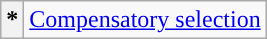<table class=wikitable>
<tr>
<th>*</th>
<td><a href='#'>Compensatory selection</a></td>
</tr>
</table>
